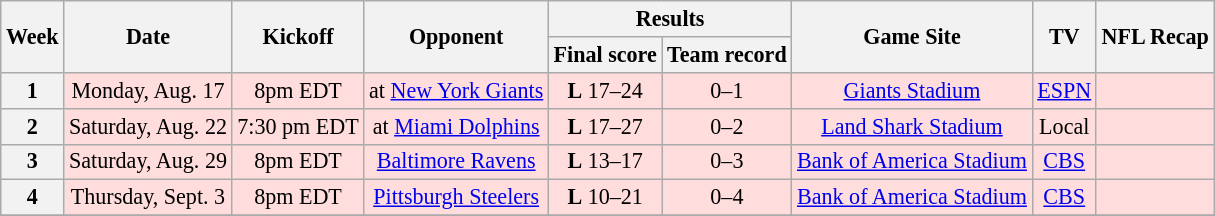<table class="wikitable" align="center" style="font-size: 92%;">
<tr>
<th rowspan="2">Week</th>
<th rowspan="2">Date</th>
<th rowspan="2">Kickoff</th>
<th rowspan="2">Opponent</th>
<th colspan="2">Results</th>
<th rowspan="2">Game Site</th>
<th rowspan="2">TV</th>
<th rowspan="2">NFL Recap</th>
</tr>
<tr>
<th>Final score</th>
<th>Team record</th>
</tr>
<tr style="background:#ffdddd;" align="center">
<th>1</th>
<td>Monday, Aug. 17</td>
<td>8pm EDT</td>
<td>at <a href='#'>New York Giants</a></td>
<td><strong>L</strong> 17–24</td>
<td>0–1</td>
<td><a href='#'>Giants Stadium</a></td>
<td><a href='#'>ESPN</a></td>
<td></td>
</tr>
<tr style="background:#ffdddd;" align="center">
<th>2</th>
<td>Saturday, Aug. 22</td>
<td>7:30 pm EDT</td>
<td>at <a href='#'>Miami Dolphins</a></td>
<td><strong>L</strong> 17–27</td>
<td>0–2</td>
<td><a href='#'>Land Shark Stadium</a></td>
<td>Local</td>
<td></td>
</tr>
<tr style="background:#ffdddd;" align="center">
<th>3</th>
<td>Saturday, Aug. 29</td>
<td>8pm EDT</td>
<td><a href='#'>Baltimore Ravens</a></td>
<td><strong>L</strong> 13–17</td>
<td>0–3</td>
<td><a href='#'>Bank of America Stadium</a></td>
<td><a href='#'>CBS</a></td>
<td></td>
</tr>
<tr style="background:#ffdddd;" align="center">
<th>4</th>
<td>Thursday, Sept. 3</td>
<td>8pm EDT</td>
<td><a href='#'>Pittsburgh Steelers</a></td>
<td><strong>L</strong> 10–21</td>
<td>0–4</td>
<td><a href='#'>Bank of America Stadium</a></td>
<td><a href='#'>CBS</a></td>
<td></td>
</tr>
<tr align="center">
</tr>
</table>
